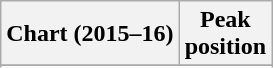<table class="wikitable sortable">
<tr>
<th>Chart (2015–16)</th>
<th>Peak<br>position</th>
</tr>
<tr>
</tr>
<tr>
</tr>
</table>
